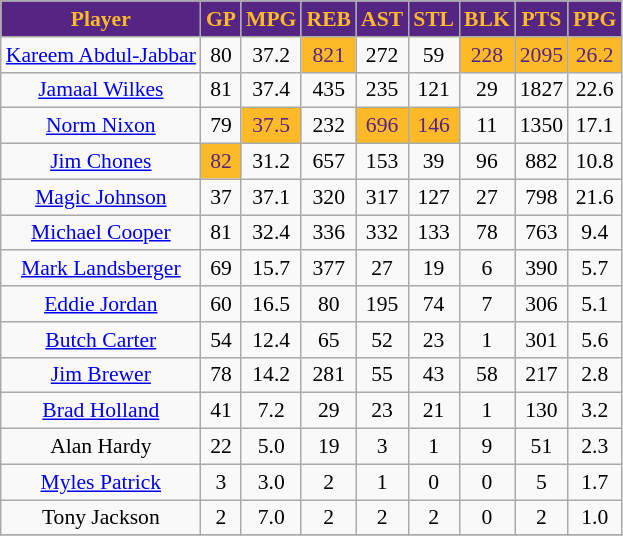<table class="wikitable sortable" style="font-size:90%; text-align:center; white-space:nowrap;">
<tr>
<th style="background:#552583; color:#FDB927">Player</th>
<th style="background:#552583; color:#FDB927">GP</th>
<th style="background:#552583; color:#FDB927">MPG</th>
<th style="background:#552583; color:#FDB927">REB</th>
<th style="background:#552583; color:#FDB927">AST</th>
<th style="background:#552583; color:#FDB927">STL</th>
<th style="background:#552583; color:#FDB927">BLK</th>
<th style="background:#552583; color:#FDB927">PTS</th>
<th style="background:#552583; color:#FDB927">PPG</th>
</tr>
<tr align="center">
<td><a href='#'>Kareem Abdul-Jabbar</a></td>
<td>80</td>
<td>37.2</td>
<td style="background:#FDB927;color:#552583;">821</td>
<td>272</td>
<td>59</td>
<td style="background:#FDB927;color:#552583;">228</td>
<td style="background:#FDB927;color:#552583;">2095</td>
<td style="background:#FDB927;color:#552583;">26.2</td>
</tr>
<tr align="center">
<td><a href='#'>Jamaal Wilkes</a></td>
<td>81</td>
<td>37.4</td>
<td>435</td>
<td>235</td>
<td>121</td>
<td>29</td>
<td>1827</td>
<td>22.6</td>
</tr>
<tr align="center">
<td><a href='#'>Norm Nixon</a></td>
<td>79</td>
<td style="background:#FDB927;color:#552583;">37.5</td>
<td>232</td>
<td style="background:#FDB927;color:#552583;">696</td>
<td style="background:#FDB927;color:#552583;">146</td>
<td>11</td>
<td>1350</td>
<td>17.1</td>
</tr>
<tr align="center">
<td><a href='#'>Jim Chones</a></td>
<td style="background:#FDB927;color:#552583;">82</td>
<td>31.2</td>
<td>657</td>
<td>153</td>
<td>39</td>
<td>96</td>
<td>882</td>
<td>10.8</td>
</tr>
<tr align="center">
<td><a href='#'>Magic Johnson</a></td>
<td>37</td>
<td>37.1</td>
<td>320</td>
<td>317</td>
<td>127</td>
<td>27</td>
<td>798</td>
<td>21.6</td>
</tr>
<tr align="center">
<td><a href='#'>Michael Cooper</a></td>
<td>81</td>
<td>32.4</td>
<td>336</td>
<td>332</td>
<td>133</td>
<td>78</td>
<td>763</td>
<td>9.4</td>
</tr>
<tr align="center">
<td><a href='#'>Mark Landsberger</a></td>
<td>69</td>
<td>15.7</td>
<td>377</td>
<td>27</td>
<td>19</td>
<td>6</td>
<td>390</td>
<td>5.7</td>
</tr>
<tr align="center">
<td><a href='#'>Eddie Jordan</a></td>
<td>60</td>
<td>16.5</td>
<td>80</td>
<td>195</td>
<td>74</td>
<td>7</td>
<td>306</td>
<td>5.1</td>
</tr>
<tr align="center">
<td><a href='#'>Butch Carter</a></td>
<td>54</td>
<td>12.4</td>
<td>65</td>
<td>52</td>
<td>23</td>
<td>1</td>
<td>301</td>
<td>5.6</td>
</tr>
<tr align="center">
<td><a href='#'>Jim Brewer</a></td>
<td>78</td>
<td>14.2</td>
<td>281</td>
<td>55</td>
<td>43</td>
<td>58</td>
<td>217</td>
<td>2.8</td>
</tr>
<tr align="center">
<td><a href='#'>Brad Holland</a></td>
<td>41</td>
<td>7.2</td>
<td>29</td>
<td>23</td>
<td>21</td>
<td>1</td>
<td>130</td>
<td>3.2</td>
</tr>
<tr align="center">
<td>Alan Hardy</td>
<td>22</td>
<td>5.0</td>
<td>19</td>
<td>3</td>
<td>1</td>
<td>9</td>
<td>51</td>
<td>2.3</td>
</tr>
<tr align="center">
<td><a href='#'>Myles Patrick</a></td>
<td>3</td>
<td>3.0</td>
<td>2</td>
<td>1</td>
<td>0</td>
<td>0</td>
<td>5</td>
<td>1.7</td>
</tr>
<tr align="center">
<td>Tony Jackson</td>
<td>2</td>
<td>7.0</td>
<td>2</td>
<td>2</td>
<td>2</td>
<td>0</td>
<td>2</td>
<td>1.0</td>
</tr>
<tr align="center">
</tr>
</table>
